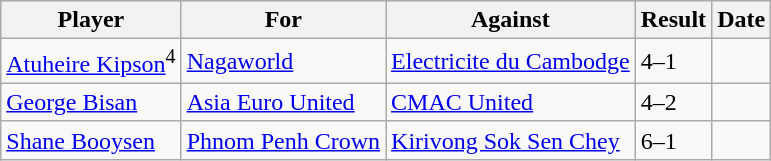<table class="wikitable sortable">
<tr>
<th>Player</th>
<th>For</th>
<th>Against</th>
<th align=center>Result</th>
<th>Date</th>
</tr>
<tr>
<td> <a href='#'>Atuheire Kipson</a><sup>4</sup></td>
<td><a href='#'>Nagaworld</a></td>
<td><a href='#'>Electricite du Cambodge</a></td>
<td>4–1</td>
<td></td>
</tr>
<tr>
<td> <a href='#'>George Bisan</a></td>
<td><a href='#'>Asia Euro United</a></td>
<td><a href='#'>CMAC United</a></td>
<td>4–2</td>
<td></td>
</tr>
<tr>
<td> <a href='#'>Shane Booysen</a></td>
<td><a href='#'>Phnom Penh Crown</a></td>
<td><a href='#'>Kirivong Sok Sen Chey</a></td>
<td>6–1</td>
<td></td>
</tr>
</table>
